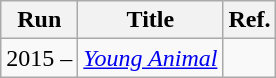<table class="wikitable">
<tr>
<th>Run</th>
<th>Title</th>
<th>Ref.</th>
</tr>
<tr>
<td>2015 –</td>
<td><em><a href='#'>Young Animal</a></em></td>
<td></td>
</tr>
</table>
